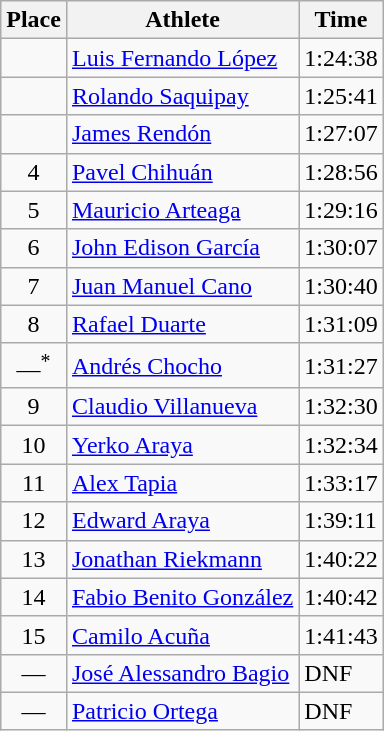<table class=wikitable>
<tr>
<th>Place</th>
<th>Athlete</th>
<th>Time</th>
</tr>
<tr>
<td align=center></td>
<td><a href='#'>Luis Fernando López</a> </td>
<td>1:24:38</td>
</tr>
<tr>
<td align=center></td>
<td><a href='#'>Rolando Saquipay</a> </td>
<td>1:25:41</td>
</tr>
<tr>
<td align=center></td>
<td><a href='#'>James Rendón</a> </td>
<td>1:27:07</td>
</tr>
<tr>
<td align=center>4</td>
<td><a href='#'>Pavel Chihuán</a> </td>
<td>1:28:56</td>
</tr>
<tr>
<td align=center>5</td>
<td><a href='#'>Mauricio Arteaga</a> </td>
<td>1:29:16</td>
</tr>
<tr>
<td align=center>6</td>
<td><a href='#'>John Edison García</a> </td>
<td>1:30:07</td>
</tr>
<tr>
<td align=center>7</td>
<td><a href='#'>Juan Manuel Cano</a> </td>
<td>1:30:40</td>
</tr>
<tr>
<td align=center>8</td>
<td><a href='#'>Rafael Duarte</a> </td>
<td>1:31:09</td>
</tr>
<tr>
<td align=center>—<sup>*</sup></td>
<td><a href='#'>Andrés Chocho</a> </td>
<td>1:31:27</td>
</tr>
<tr>
<td align=center>9</td>
<td><a href='#'>Claudio Villanueva</a> </td>
<td>1:32:30</td>
</tr>
<tr>
<td align=center>10</td>
<td><a href='#'>Yerko Araya</a> </td>
<td>1:32:34</td>
</tr>
<tr>
<td align=center>11</td>
<td><a href='#'>Alex Tapia</a> </td>
<td>1:33:17</td>
</tr>
<tr>
<td align=center>12</td>
<td><a href='#'>Edward Araya</a> </td>
<td>1:39:11</td>
</tr>
<tr>
<td align=center>13</td>
<td><a href='#'>Jonathan Riekmann</a> </td>
<td>1:40:22</td>
</tr>
<tr>
<td align=center>14</td>
<td><a href='#'>Fabio Benito González</a> </td>
<td>1:40:42</td>
</tr>
<tr>
<td align=center>15</td>
<td><a href='#'>Camilo Acuña</a> </td>
<td>1:41:43</td>
</tr>
<tr>
<td align=center>—</td>
<td><a href='#'>José Alessandro Bagio</a> </td>
<td>DNF</td>
</tr>
<tr>
<td align=center>—</td>
<td><a href='#'>Patricio Ortega</a> </td>
<td>DNF</td>
</tr>
</table>
